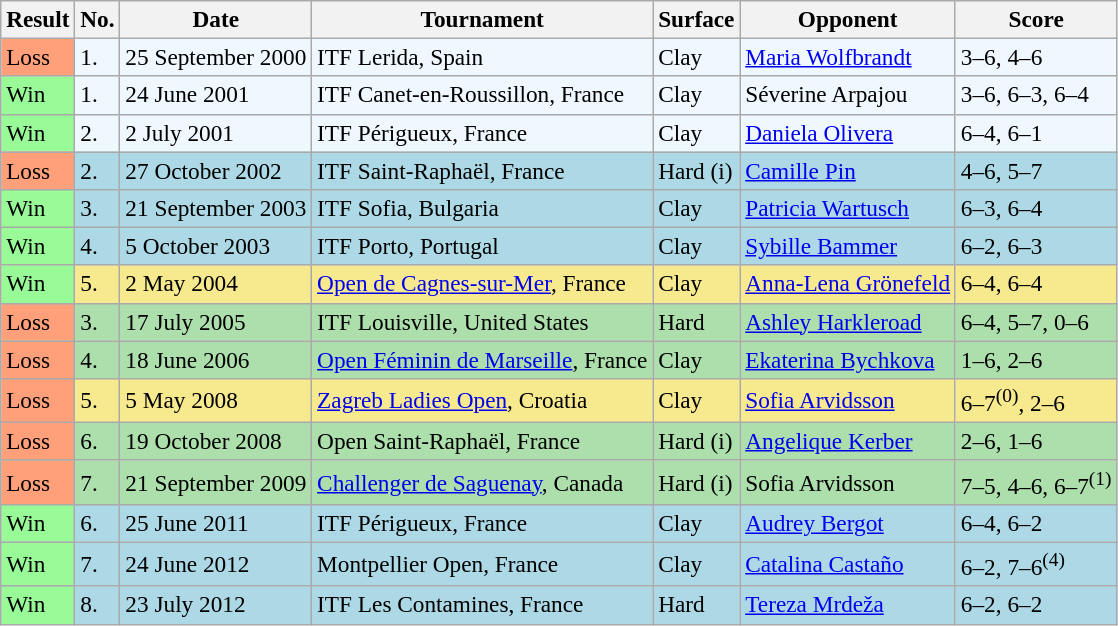<table class="sortable wikitable" style="font-size:97%;">
<tr>
<th>Result</th>
<th>No.</th>
<th>Date</th>
<th>Tournament</th>
<th>Surface</th>
<th>Opponent</th>
<th class="unsortable">Score</th>
</tr>
<tr style="background:#f0f8ff;">
<td style="background:#ffa07a;">Loss</td>
<td>1.</td>
<td>25 September 2000</td>
<td>ITF Lerida, Spain</td>
<td>Clay</td>
<td> <a href='#'>Maria Wolfbrandt</a></td>
<td>3–6, 4–6</td>
</tr>
<tr style="background:#f0f8ff;">
<td style="background:#98fb98;">Win</td>
<td>1.</td>
<td>24 June 2001</td>
<td>ITF Canet-en-Roussillon, France</td>
<td>Clay</td>
<td> Séverine Arpajou</td>
<td>3–6, 6–3, 6–4</td>
</tr>
<tr style="background:#f0f8ff;">
<td style="background:#98fb98;">Win</td>
<td>2.</td>
<td>2 July 2001</td>
<td>ITF Périgueux, France</td>
<td>Clay</td>
<td> <a href='#'>Daniela Olivera</a></td>
<td>6–4, 6–1</td>
</tr>
<tr style="background:lightblue;">
<td style="background:#ffa07a;">Loss</td>
<td>2.</td>
<td>27 October 2002</td>
<td>ITF Saint-Raphaël, France</td>
<td>Hard (i)</td>
<td> <a href='#'>Camille Pin</a></td>
<td>4–6, 5–7</td>
</tr>
<tr style="background:lightblue;">
<td style="background:#98fb98;">Win</td>
<td>3.</td>
<td>21 September 2003</td>
<td>ITF Sofia, Bulgaria</td>
<td>Clay</td>
<td> <a href='#'>Patricia Wartusch</a></td>
<td>6–3, 6–4</td>
</tr>
<tr style="background:lightblue;">
<td style="background:#98fb98;">Win</td>
<td>4.</td>
<td>5 October 2003</td>
<td>ITF Porto, Portugal</td>
<td>Clay</td>
<td> <a href='#'>Sybille Bammer</a></td>
<td>6–2, 6–3</td>
</tr>
<tr style="background:#f7e98e;">
<td style="background:#98fb98;">Win</td>
<td>5.</td>
<td>2 May 2004</td>
<td><a href='#'>Open de Cagnes-sur-Mer</a>, France</td>
<td>Clay</td>
<td> <a href='#'>Anna-Lena Grönefeld</a></td>
<td>6–4, 6–4</td>
</tr>
<tr style="background:#addfad;">
<td style="background:#ffa07a;">Loss</td>
<td>3.</td>
<td>17 July 2005</td>
<td>ITF Louisville, United States</td>
<td>Hard</td>
<td> <a href='#'>Ashley Harkleroad</a></td>
<td>6–4, 5–7, 0–6</td>
</tr>
<tr style="background:#addfad;">
<td style="background:#ffa07a;">Loss</td>
<td>4.</td>
<td>18 June 2006</td>
<td><a href='#'>Open Féminin de Marseille</a>, France</td>
<td>Clay</td>
<td> <a href='#'>Ekaterina Bychkova</a></td>
<td>1–6, 2–6</td>
</tr>
<tr style="background:#f7e98e;">
<td style="background:#ffa07a;">Loss</td>
<td>5.</td>
<td>5 May 2008</td>
<td><a href='#'>Zagreb Ladies Open</a>, Croatia</td>
<td>Clay</td>
<td> <a href='#'>Sofia Arvidsson</a></td>
<td>6–7<sup>(0)</sup>, 2–6</td>
</tr>
<tr style="background:#addfad;">
<td style="background:#ffa07a;">Loss</td>
<td>6.</td>
<td>19 October 2008</td>
<td>Open Saint-Raphaël, France</td>
<td>Hard (i)</td>
<td> <a href='#'>Angelique Kerber</a></td>
<td>2–6, 1–6</td>
</tr>
<tr style="background:#addfad;">
<td style="background:#ffa07a;">Loss</td>
<td>7.</td>
<td>21 September 2009</td>
<td><a href='#'>Challenger de Saguenay</a>, Canada</td>
<td>Hard (i)</td>
<td> Sofia Arvidsson</td>
<td>7–5, 4–6, 6–7<sup>(1)</sup></td>
</tr>
<tr style="background:lightblue;">
<td style="background:#98fb98;">Win</td>
<td>6.</td>
<td>25 June 2011</td>
<td>ITF Périgueux, France</td>
<td>Clay</td>
<td> <a href='#'>Audrey Bergot</a></td>
<td>6–4, 6–2</td>
</tr>
<tr style="background:lightblue;">
<td style="background:#98fb98;">Win</td>
<td>7.</td>
<td>24 June 2012</td>
<td>Montpellier Open, France</td>
<td>Clay</td>
<td> <a href='#'>Catalina Castaño</a></td>
<td>6–2, 7–6<sup>(4)</sup></td>
</tr>
<tr style="background:lightblue;">
<td style="background:#98fb98;">Win</td>
<td>8.</td>
<td>23 July 2012</td>
<td>ITF Les Contamines, France</td>
<td>Hard</td>
<td> <a href='#'>Tereza Mrdeža</a></td>
<td>6–2, 6–2</td>
</tr>
</table>
